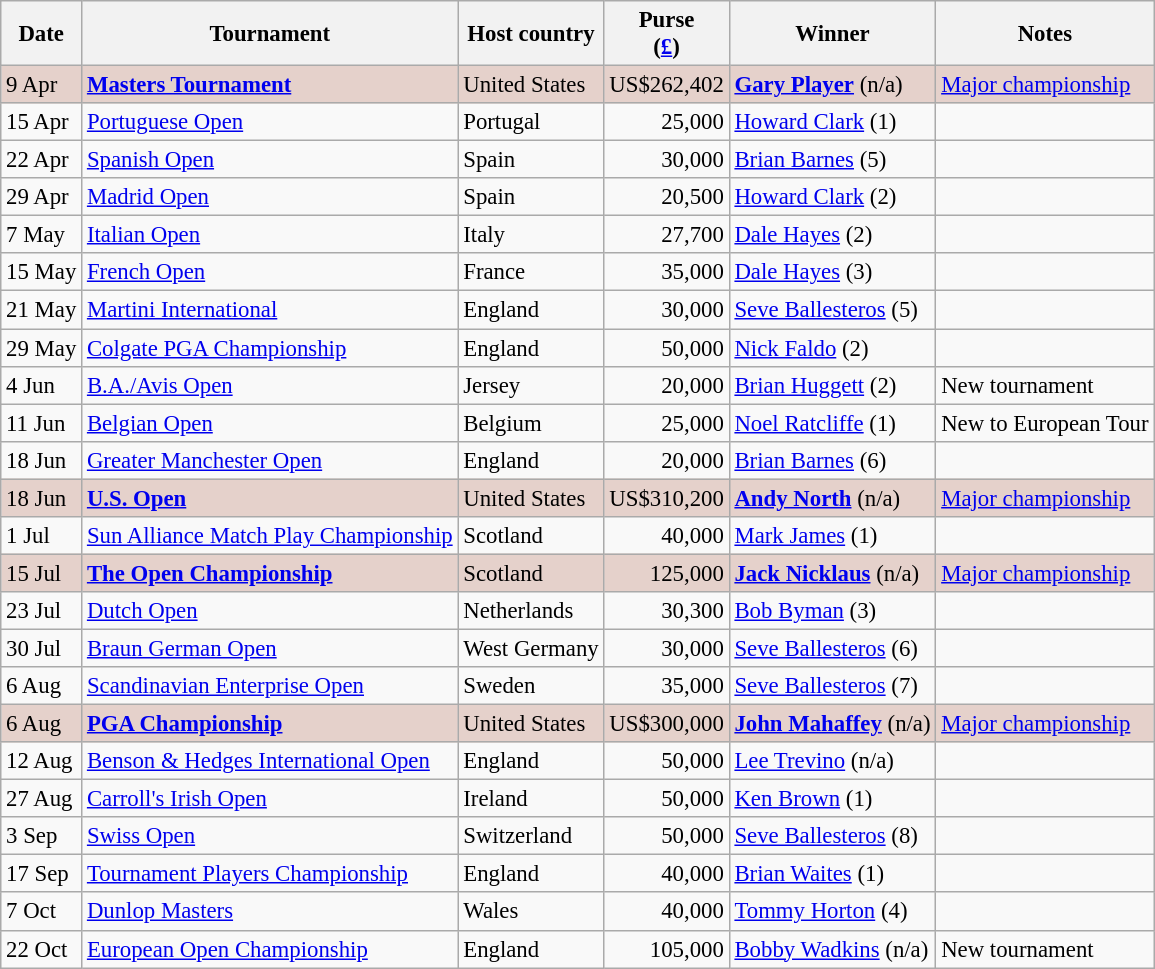<table class="wikitable" style="font-size:95%">
<tr>
<th>Date</th>
<th>Tournament</th>
<th>Host country</th>
<th>Purse<br>(<a href='#'>£</a>)</th>
<th>Winner</th>
<th>Notes</th>
</tr>
<tr style="background:#e5d1cb;">
<td>9 Apr</td>
<td><strong><a href='#'>Masters Tournament</a></strong></td>
<td>United States</td>
<td align=right>US$262,402</td>
<td> <strong><a href='#'>Gary Player</a></strong> (n/a)</td>
<td><a href='#'>Major championship</a></td>
</tr>
<tr>
<td>15 Apr</td>
<td><a href='#'>Portuguese Open</a></td>
<td>Portugal</td>
<td align=right>25,000</td>
<td> <a href='#'>Howard Clark</a> (1)</td>
<td></td>
</tr>
<tr>
<td>22 Apr</td>
<td><a href='#'>Spanish Open</a></td>
<td>Spain</td>
<td align=right>30,000</td>
<td> <a href='#'>Brian Barnes</a> (5)</td>
<td></td>
</tr>
<tr>
<td>29 Apr</td>
<td><a href='#'>Madrid Open</a></td>
<td>Spain</td>
<td align=right>20,500</td>
<td> <a href='#'>Howard Clark</a> (2)</td>
<td></td>
</tr>
<tr>
<td>7 May</td>
<td><a href='#'>Italian Open</a></td>
<td>Italy</td>
<td align=right>27,700</td>
<td> <a href='#'>Dale Hayes</a> (2)</td>
<td></td>
</tr>
<tr>
<td>15 May</td>
<td><a href='#'>French Open</a></td>
<td>France</td>
<td align=right>35,000</td>
<td> <a href='#'>Dale Hayes</a> (3)</td>
<td></td>
</tr>
<tr>
<td>21 May</td>
<td><a href='#'>Martini International</a></td>
<td>England</td>
<td align=right>30,000</td>
<td> <a href='#'>Seve Ballesteros</a> (5)</td>
<td></td>
</tr>
<tr>
<td>29 May</td>
<td><a href='#'>Colgate PGA Championship</a></td>
<td>England</td>
<td align=right>50,000</td>
<td> <a href='#'>Nick Faldo</a> (2)</td>
<td></td>
</tr>
<tr>
<td>4 Jun</td>
<td><a href='#'>B.A./Avis Open</a></td>
<td>Jersey</td>
<td align=right>20,000</td>
<td> <a href='#'>Brian Huggett</a> (2)</td>
<td>New tournament</td>
</tr>
<tr>
<td>11 Jun</td>
<td><a href='#'>Belgian Open</a></td>
<td>Belgium</td>
<td align=right>25,000</td>
<td> <a href='#'>Noel Ratcliffe</a> (1)</td>
<td>New to European Tour</td>
</tr>
<tr>
<td>18 Jun</td>
<td><a href='#'>Greater Manchester Open</a></td>
<td>England</td>
<td align=right>20,000</td>
<td> <a href='#'>Brian Barnes</a> (6)</td>
<td></td>
</tr>
<tr style="background:#e5d1cb;">
<td>18 Jun</td>
<td><strong><a href='#'>U.S. Open</a></strong></td>
<td>United States</td>
<td align=right>US$310,200</td>
<td> <strong><a href='#'>Andy North</a></strong> (n/a)</td>
<td><a href='#'>Major championship</a></td>
</tr>
<tr>
<td>1 Jul</td>
<td><a href='#'>Sun Alliance Match Play Championship</a></td>
<td>Scotland</td>
<td align=right>40,000</td>
<td> <a href='#'>Mark James</a> (1)</td>
<td></td>
</tr>
<tr style="background:#e5d1cb;">
<td>15 Jul</td>
<td><strong><a href='#'>The Open Championship</a></strong></td>
<td>Scotland</td>
<td align=right>125,000</td>
<td> <strong><a href='#'>Jack Nicklaus</a></strong> (n/a)</td>
<td><a href='#'>Major championship</a></td>
</tr>
<tr>
<td>23 Jul</td>
<td><a href='#'>Dutch Open</a></td>
<td>Netherlands</td>
<td align=right>30,300</td>
<td> <a href='#'>Bob Byman</a> (3)</td>
<td></td>
</tr>
<tr>
<td>30 Jul</td>
<td><a href='#'>Braun German Open</a></td>
<td>West Germany</td>
<td align=right>30,000</td>
<td> <a href='#'>Seve Ballesteros</a> (6)</td>
<td></td>
</tr>
<tr>
<td>6 Aug</td>
<td><a href='#'>Scandinavian Enterprise Open</a></td>
<td>Sweden</td>
<td align=right>35,000</td>
<td> <a href='#'>Seve Ballesteros</a> (7)</td>
<td></td>
</tr>
<tr style="background:#e5d1cb;">
<td>6 Aug</td>
<td><strong><a href='#'>PGA Championship</a></strong></td>
<td>United States</td>
<td align=right>US$300,000</td>
<td> <strong><a href='#'>John Mahaffey</a></strong> (n/a)</td>
<td><a href='#'>Major championship</a></td>
</tr>
<tr>
<td>12 Aug</td>
<td><a href='#'>Benson & Hedges International Open</a></td>
<td>England</td>
<td align=right>50,000</td>
<td> <a href='#'>Lee Trevino</a> (n/a)</td>
<td></td>
</tr>
<tr>
<td>27 Aug</td>
<td><a href='#'>Carroll's Irish Open</a></td>
<td>Ireland</td>
<td align=right>50,000</td>
<td> <a href='#'>Ken Brown</a> (1)</td>
<td></td>
</tr>
<tr>
<td>3 Sep</td>
<td><a href='#'>Swiss Open</a></td>
<td>Switzerland</td>
<td align=right>50,000</td>
<td> <a href='#'>Seve Ballesteros</a> (8)</td>
<td></td>
</tr>
<tr>
<td>17 Sep</td>
<td><a href='#'>Tournament Players Championship</a></td>
<td>England</td>
<td align=right>40,000</td>
<td> <a href='#'>Brian Waites</a> (1)</td>
<td></td>
</tr>
<tr>
<td>7 Oct</td>
<td><a href='#'>Dunlop Masters</a></td>
<td>Wales</td>
<td align=right>40,000</td>
<td> <a href='#'>Tommy Horton</a> (4)</td>
<td></td>
</tr>
<tr>
<td>22 Oct</td>
<td><a href='#'>European Open Championship</a></td>
<td>England</td>
<td align=right>105,000</td>
<td> <a href='#'>Bobby Wadkins</a> (n/a)</td>
<td>New tournament</td>
</tr>
</table>
